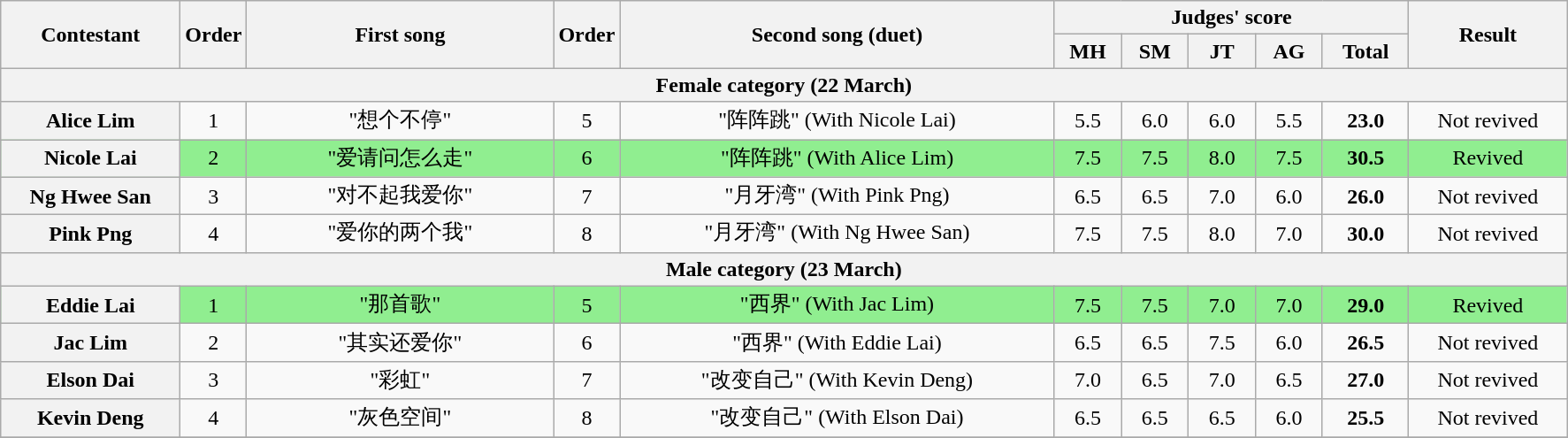<table class="wikitable plainrowheaders" style="text-align:center;">
<tr>
<th rowspan=2 scope="col" style="width:8em;">Contestant</th>
<th rowspan=2 scope="col">Order</th>
<th rowspan=2 scope="col" style="width:14em;">First song</th>
<th rowspan=2 scope="col">Order</th>
<th rowspan=2 scope="col" style="width:20em;">Second song (duet)</th>
<th colspan=5 scope="col">Judges' score</th>
<th rowspan=2 scope="col" style="width:7em;">Result</th>
</tr>
<tr>
<th style="width:2.7em;">MH</th>
<th style="width:2.7em;">SM</th>
<th style="width:2.7em;">JT</th>
<th style="width:2.7em;">AG</th>
<th style="width:3.6em;">Total</th>
</tr>
<tr>
<th colspan=11>Female category (22 March)</th>
</tr>
<tr>
<th scope="row">Alice Lim</th>
<td>1</td>
<td>"想个不停"</td>
<td>5</td>
<td>"阵阵跳" (With Nicole Lai)</td>
<td>5.5</td>
<td>6.0</td>
<td>6.0</td>
<td>5.5</td>
<td><strong>23.0</strong></td>
<td>Not revived</td>
</tr>
<tr style="background:lightgreen;">
<th scope="row">Nicole Lai</th>
<td>2</td>
<td>"爱请问怎么走"</td>
<td>6</td>
<td>"阵阵跳" (With Alice Lim)</td>
<td>7.5</td>
<td>7.5</td>
<td>8.0</td>
<td>7.5</td>
<td><strong>30.5</strong></td>
<td>Revived</td>
</tr>
<tr>
<th scope="row">Ng Hwee San</th>
<td>3</td>
<td>"对不起我爱你"</td>
<td>7</td>
<td>"月牙湾" (With Pink Png)</td>
<td>6.5</td>
<td>6.5</td>
<td>7.0</td>
<td>6.0</td>
<td><strong>26.0</strong></td>
<td>Not revived</td>
</tr>
<tr>
<th scope="row">Pink Png</th>
<td>4</td>
<td>"爱你的两个我"</td>
<td>8</td>
<td>"月牙湾" (With Ng Hwee San)</td>
<td>7.5</td>
<td>7.5</td>
<td>8.0</td>
<td>7.0</td>
<td><strong>30.0</strong></td>
<td>Not revived</td>
</tr>
<tr>
<th colspan=11>Male category (23 March)</th>
</tr>
<tr style="background:lightgreen;">
<th scope="row">Eddie Lai</th>
<td>1</td>
<td>"那首歌"</td>
<td>5</td>
<td>"西界" (With Jac Lim)</td>
<td>7.5</td>
<td>7.5</td>
<td>7.0</td>
<td>7.0</td>
<td><strong>29.0</strong></td>
<td>Revived</td>
</tr>
<tr>
<th scope="row">Jac Lim</th>
<td>2</td>
<td>"其实还爱你"</td>
<td>6</td>
<td>"西界" (With Eddie Lai)</td>
<td>6.5</td>
<td>6.5</td>
<td>7.5</td>
<td>6.0</td>
<td><strong>26.5</strong></td>
<td>Not revived</td>
</tr>
<tr>
<th scope="row">Elson Dai</th>
<td>3</td>
<td>"彩虹"</td>
<td>7</td>
<td>"改变自己" (With Kevin Deng)</td>
<td>7.0</td>
<td>6.5</td>
<td>7.0</td>
<td>6.5</td>
<td><strong>27.0</strong></td>
<td>Not revived</td>
</tr>
<tr>
<th scope="row">Kevin Deng</th>
<td>4</td>
<td>"灰色空间"</td>
<td>8</td>
<td>"改变自己" (With Elson Dai)</td>
<td>6.5</td>
<td>6.5</td>
<td>6.5</td>
<td>6.0</td>
<td><strong>25.5</strong></td>
<td>Not revived</td>
</tr>
<tr>
</tr>
</table>
